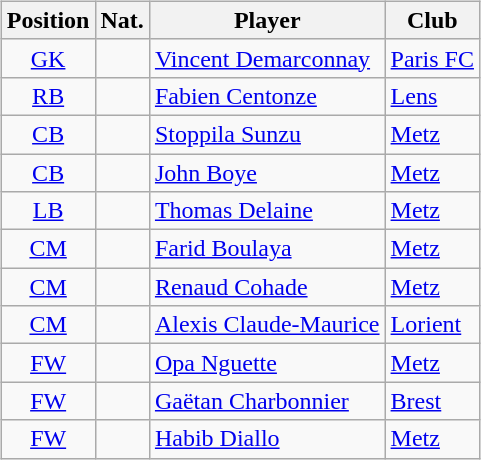<table style="width:100%;">
<tr>
<td width="50%"><br><table class="sortable wikitable" style="text-align: center">
<tr>
<th>Position</th>
<th>Nat.</th>
<th>Player</th>
<th>Club</th>
</tr>
<tr>
<td><a href='#'>GK</a></td>
<td></td>
<td align=left><a href='#'>Vincent Demarconnay</a></td>
<td align=left><a href='#'>Paris FC</a></td>
</tr>
<tr>
<td><a href='#'>RB</a></td>
<td></td>
<td align=left><a href='#'>Fabien Centonze</a></td>
<td align=left><a href='#'>Lens</a></td>
</tr>
<tr>
<td><a href='#'>CB</a></td>
<td></td>
<td align=left><a href='#'>Stoppila Sunzu</a></td>
<td align=left><a href='#'>Metz</a></td>
</tr>
<tr>
<td><a href='#'>CB</a></td>
<td></td>
<td align=left><a href='#'>John Boye</a></td>
<td align=left><a href='#'>Metz</a></td>
</tr>
<tr>
<td><a href='#'>LB</a></td>
<td></td>
<td align=left><a href='#'>Thomas Delaine</a></td>
<td align=left><a href='#'>Metz</a></td>
</tr>
<tr>
<td><a href='#'>CM</a></td>
<td></td>
<td align=left><a href='#'>Farid Boulaya</a></td>
<td align=left><a href='#'>Metz</a></td>
</tr>
<tr>
<td><a href='#'>CM</a></td>
<td></td>
<td align=left><a href='#'>Renaud Cohade</a></td>
<td align=left><a href='#'>Metz</a></td>
</tr>
<tr>
<td><a href='#'>CM</a></td>
<td></td>
<td align=left><a href='#'>Alexis Claude-Maurice</a></td>
<td align=left><a href='#'>Lorient</a></td>
</tr>
<tr>
<td><a href='#'>FW</a></td>
<td></td>
<td align=left><a href='#'>Opa Nguette</a></td>
<td align=left><a href='#'>Metz</a></td>
</tr>
<tr>
<td><a href='#'>FW</a></td>
<td></td>
<td align=left><a href='#'>Gaëtan Charbonnier</a></td>
<td align=left><a href='#'>Brest</a></td>
</tr>
<tr>
<td><a href='#'>FW</a></td>
<td></td>
<td align=left><a href='#'>Habib Diallo</a></td>
<td align=left><a href='#'>Metz</a></td>
</tr>
</table>
</td>
<td width="50%"><br><div>












</div></td>
</tr>
</table>
